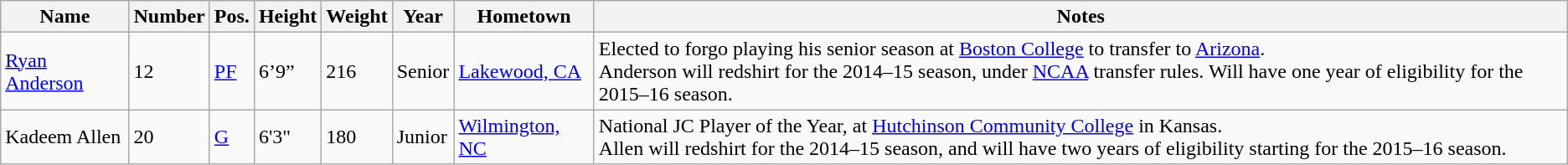<table class="wikitable sortable" border="1">
<tr>
<th>Name</th>
<th>Number</th>
<th>Pos.</th>
<th>Height</th>
<th>Weight</th>
<th>Year</th>
<th>Hometown</th>
<th class="unsortable">Notes</th>
</tr>
<tr>
<td sortname><a href='#'>Ryan Anderson</a></td>
<td>12</td>
<td><a href='#'>PF</a></td>
<td>6’9”</td>
<td>216</td>
<td>Senior</td>
<td><a href='#'>Lakewood, CA</a></td>
<td>Elected to forgo playing his senior season at <a href='#'>Boston College</a> to transfer to <a href='#'>Arizona</a>.<br>Anderson will redshirt for the 2014–15 season, under <a href='#'>NCAA</a> transfer rules. Will have one year of eligibility for the 2015–16 season.</td>
</tr>
<tr>
<td sortname>Kadeem Allen</td>
<td>20</td>
<td><a href='#'>G</a></td>
<td>6'3"</td>
<td>180</td>
<td>Junior</td>
<td><a href='#'>Wilmington, NC</a></td>
<td>National JC Player of the Year, at <a href='#'>Hutchinson Community College</a> in Kansas.<br>Allen will redshirt for the 2014–15 season, and will have two years of eligibility starting for the 2015–16 season.</td>
</tr>
</table>
